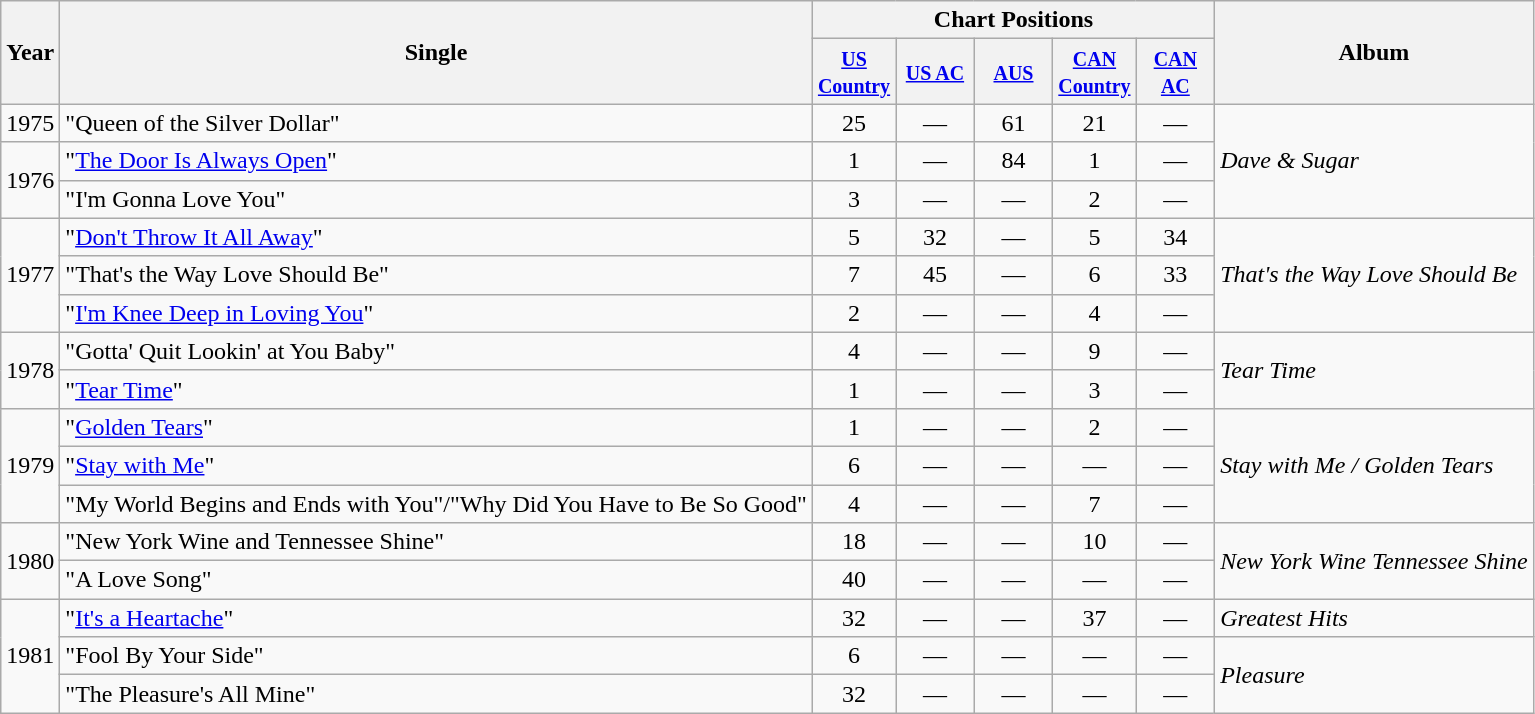<table class="wikitable">
<tr>
<th rowspan="2">Year</th>
<th rowspan="2">Single</th>
<th colspan="5">Chart Positions</th>
<th rowspan="2">Album</th>
</tr>
<tr>
<th width="45"><small><a href='#'>US Country</a></small></th>
<th width="45"><small><a href='#'>US AC</a></small></th>
<th width="45"><small><a href='#'>AUS</a></small></th>
<th width="45"><small><a href='#'>CAN Country</a></small></th>
<th width="45"><small><a href='#'>CAN AC</a></small></th>
</tr>
<tr>
<td>1975</td>
<td>"Queen of the Silver Dollar"</td>
<td align="center">25</td>
<td align="center">—</td>
<td align="center">61</td>
<td align="center">21</td>
<td align="center">—</td>
<td rowspan="3"><em>Dave & Sugar</em></td>
</tr>
<tr>
<td rowspan="2">1976</td>
<td>"<a href='#'>The Door Is Always Open</a>"</td>
<td align="center">1</td>
<td align="center">—</td>
<td align="center">84</td>
<td align="center">1</td>
<td align="center">—</td>
</tr>
<tr>
<td>"I'm Gonna Love You"</td>
<td align="center">3</td>
<td align="center">—</td>
<td align="center">—</td>
<td align="center">2</td>
<td align="center">—</td>
</tr>
<tr>
<td rowspan="3">1977</td>
<td>"<a href='#'>Don't Throw It All Away</a>"</td>
<td align="center">5</td>
<td align="center">32</td>
<td align="center">—</td>
<td align="center">5</td>
<td align="center">34</td>
<td rowspan="3"><em>That's the Way Love Should Be</em></td>
</tr>
<tr>
<td>"That's the Way Love Should Be"</td>
<td align="center">7</td>
<td align="center">45</td>
<td align="center">—</td>
<td align="center">6</td>
<td align="center">33</td>
</tr>
<tr>
<td>"<a href='#'>I'm Knee Deep in Loving You</a>"</td>
<td align="center">2</td>
<td align="center">—</td>
<td align="center">—</td>
<td align="center">4</td>
<td align="center">—</td>
</tr>
<tr>
<td rowspan="2">1978</td>
<td>"Gotta' Quit Lookin' at You Baby"</td>
<td align="center">4</td>
<td align="center">—</td>
<td align="center">—</td>
<td align="center">9</td>
<td align="center">—</td>
<td rowspan="2"><em>Tear Time</em></td>
</tr>
<tr>
<td>"<a href='#'>Tear Time</a>"</td>
<td align="center">1</td>
<td align="center">—</td>
<td align="center">—</td>
<td align="center">3</td>
<td align="center">—</td>
</tr>
<tr>
<td rowspan="3">1979</td>
<td>"<a href='#'>Golden Tears</a>"</td>
<td align="center">1</td>
<td align="center">—</td>
<td align="center">—</td>
<td align="center">2</td>
<td align="center">—</td>
<td rowspan="3"><em>Stay with Me / Golden Tears</em></td>
</tr>
<tr>
<td>"<a href='#'>Stay with Me</a>"</td>
<td align="center">6</td>
<td align="center">—</td>
<td align="center">—</td>
<td align="center">—</td>
<td align="center">—</td>
</tr>
<tr>
<td>"My World Begins and Ends with You"/"Why Did You Have to Be So Good"</td>
<td align="center">4</td>
<td align="center">—</td>
<td align="center">—</td>
<td align="center">7</td>
<td align="center">—</td>
</tr>
<tr>
<td rowspan="2">1980</td>
<td>"New York Wine and Tennessee Shine"</td>
<td align="center">18</td>
<td align="center">—</td>
<td align="center">—</td>
<td align="center">10</td>
<td align="center">—</td>
<td rowspan="2"><em>New York Wine Tennessee Shine</em></td>
</tr>
<tr>
<td>"A Love Song"</td>
<td align="center">40</td>
<td align="center">—</td>
<td align="center">—</td>
<td align="center">—</td>
<td align="center">—</td>
</tr>
<tr>
<td rowspan="3">1981</td>
<td>"<a href='#'>It's a Heartache</a>"</td>
<td align="center">32</td>
<td align="center">—</td>
<td align="center">—</td>
<td align="center">37</td>
<td align="center">—</td>
<td><em>Greatest Hits</em></td>
</tr>
<tr>
<td>"Fool By Your Side"</td>
<td align="center">6</td>
<td align="center">—</td>
<td align="center">—</td>
<td align="center">—</td>
<td align="center">—</td>
<td rowspan="2"><em>Pleasure</em></td>
</tr>
<tr>
<td>"The Pleasure's All Mine"</td>
<td align="center">32</td>
<td align="center">—</td>
<td align="center">—</td>
<td align="center">—</td>
<td align="center">—</td>
</tr>
</table>
